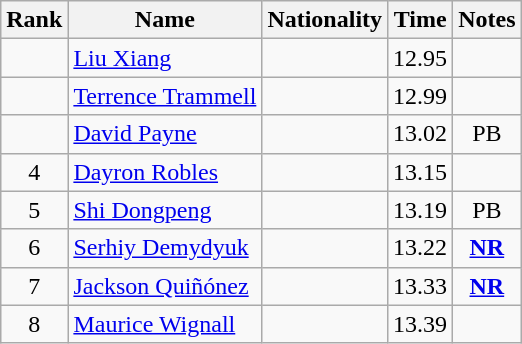<table class="wikitable sortable" style="text-align:center">
<tr>
<th>Rank</th>
<th>Name</th>
<th>Nationality</th>
<th>Time</th>
<th>Notes</th>
</tr>
<tr>
<td></td>
<td align=left><a href='#'>Liu Xiang</a></td>
<td align=left></td>
<td>12.95</td>
<td></td>
</tr>
<tr>
<td></td>
<td align=left><a href='#'>Terrence Trammell</a></td>
<td align=left></td>
<td>12.99</td>
<td></td>
</tr>
<tr>
<td></td>
<td align=left><a href='#'>David Payne</a></td>
<td align=left></td>
<td>13.02</td>
<td>PB</td>
</tr>
<tr>
<td>4</td>
<td align=left><a href='#'>Dayron Robles</a></td>
<td align=left></td>
<td>13.15</td>
<td></td>
</tr>
<tr>
<td>5</td>
<td align=left><a href='#'>Shi Dongpeng</a></td>
<td align=left></td>
<td>13.19</td>
<td>PB</td>
</tr>
<tr>
<td>6</td>
<td align=left><a href='#'>Serhiy Demydyuk</a></td>
<td align=left></td>
<td>13.22</td>
<td><strong><a href='#'>NR</a></strong></td>
</tr>
<tr>
<td>7</td>
<td align=left><a href='#'>Jackson Quiñónez</a></td>
<td align=left></td>
<td>13.33</td>
<td><strong><a href='#'>NR</a></strong></td>
</tr>
<tr>
<td>8</td>
<td align=left><a href='#'>Maurice Wignall</a></td>
<td align=left></td>
<td>13.39</td>
<td></td>
</tr>
</table>
